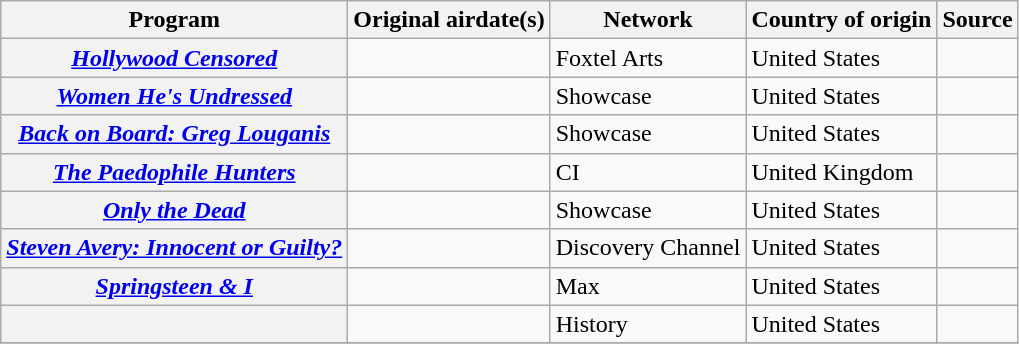<table class="wikitable plainrowheaders sortable" style="text-align:left">
<tr>
<th>Program</th>
<th>Original airdate(s)</th>
<th>Network</th>
<th>Country of origin</th>
<th class="unsortable">Source</th>
</tr>
<tr>
<th scope="row"><em><a href='#'>Hollywood Censored</a></em></th>
<td></td>
<td>Foxtel Arts</td>
<td>United States</td>
<td></td>
</tr>
<tr>
<th scope="row"><em><a href='#'>Women He's Undressed</a></em></th>
<td></td>
<td>Showcase</td>
<td>United States</td>
<td></td>
</tr>
<tr>
<th scope="row"><em><a href='#'>Back on Board: Greg Louganis</a></em></th>
<td></td>
<td>Showcase</td>
<td>United States</td>
<td></td>
</tr>
<tr>
<th scope="row"><em><a href='#'>The Paedophile Hunters</a></em></th>
<td></td>
<td>CI</td>
<td>United Kingdom</td>
<td></td>
</tr>
<tr>
<th scope="row"><em><a href='#'>Only the Dead</a></em></th>
<td></td>
<td>Showcase</td>
<td>United States</td>
<td></td>
</tr>
<tr>
<th scope="row"><em><a href='#'>Steven Avery: Innocent or Guilty?</a></em></th>
<td></td>
<td>Discovery Channel</td>
<td>United States</td>
<td></td>
</tr>
<tr>
<th scope="row"><em><a href='#'>Springsteen & I</a></em></th>
<td></td>
<td>Max</td>
<td>United States</td>
<td></td>
</tr>
<tr>
<th scope="row"><em></em></th>
<td></td>
<td>History</td>
<td>United States</td>
<td></td>
</tr>
<tr>
</tr>
</table>
